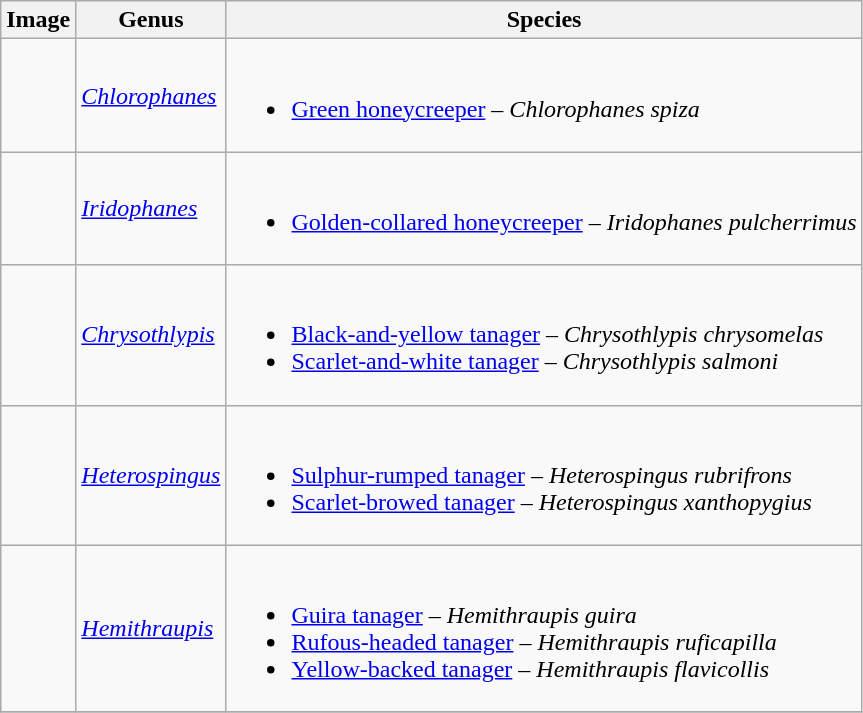<table class="wikitable">
<tr>
<th>Image</th>
<th>Genus</th>
<th>Species</th>
</tr>
<tr>
<td></td>
<td><em><a href='#'>Chlorophanes</a></em> </td>
<td><br><ul><li><a href='#'>Green honeycreeper</a> – <em>Chlorophanes spiza</em></li></ul></td>
</tr>
<tr>
<td></td>
<td><em><a href='#'>Iridophanes</a></em> </td>
<td><br><ul><li><a href='#'>Golden-collared honeycreeper</a> – <em>Iridophanes pulcherrimus</em></li></ul></td>
</tr>
<tr>
<td></td>
<td><em><a href='#'>Chrysothlypis</a></em> </td>
<td><br><ul><li><a href='#'>Black-and-yellow tanager</a> – <em>Chrysothlypis chrysomelas</em></li><li><a href='#'>Scarlet-and-white tanager</a> – <em>Chrysothlypis salmoni</em></li></ul></td>
</tr>
<tr>
<td></td>
<td><em><a href='#'>Heterospingus</a></em> </td>
<td><br><ul><li><a href='#'>Sulphur-rumped tanager</a> – <em>Heterospingus rubrifrons</em></li><li><a href='#'>Scarlet-browed tanager</a> – <em>Heterospingus xanthopygius</em></li></ul></td>
</tr>
<tr>
<td></td>
<td><em><a href='#'>Hemithraupis</a></em> </td>
<td><br><ul><li><a href='#'>Guira tanager</a> – <em>Hemithraupis guira</em></li><li><a href='#'>Rufous-headed tanager</a> – <em>Hemithraupis ruficapilla</em></li><li><a href='#'>Yellow-backed tanager</a> – <em>Hemithraupis flavicollis</em></li></ul></td>
</tr>
<tr>
</tr>
</table>
